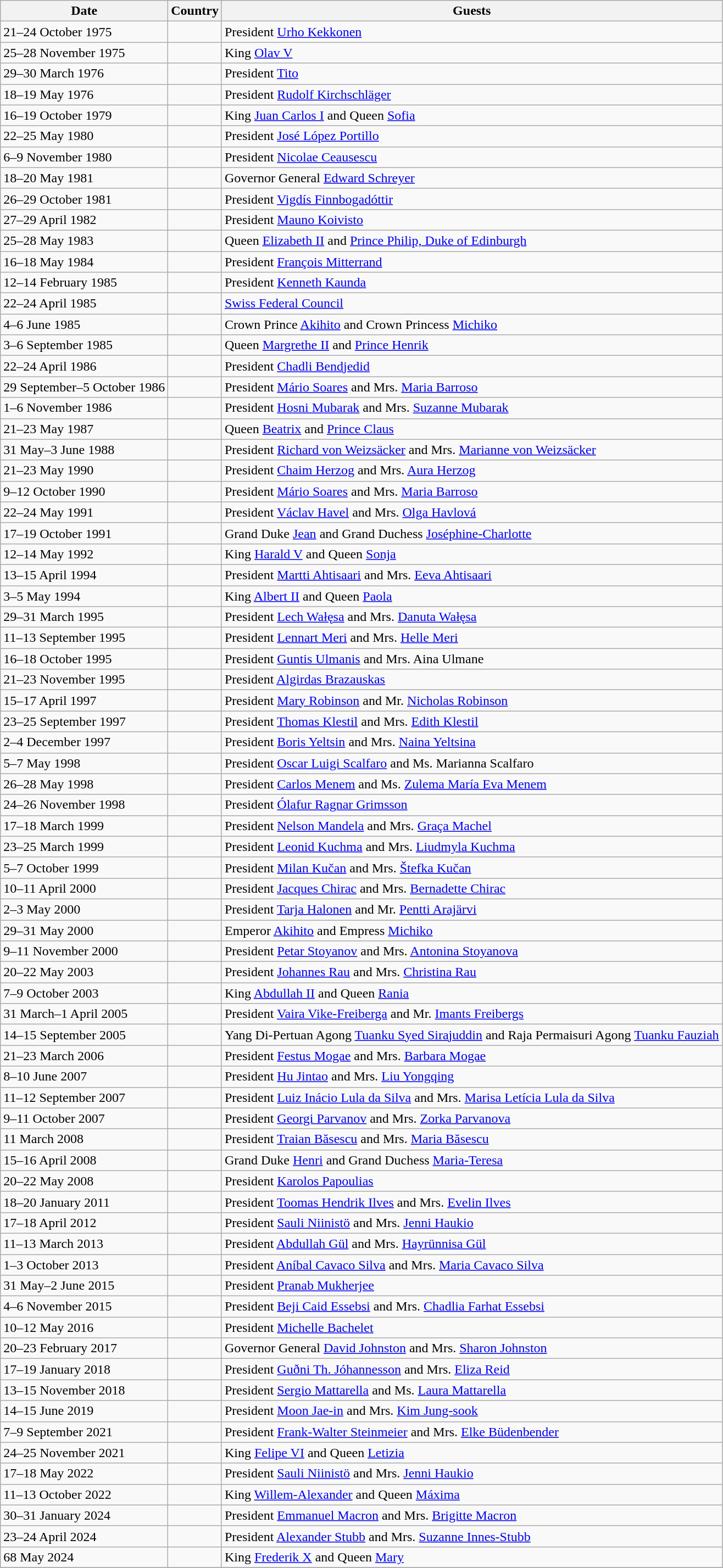<table class="wikitable sortable">
<tr>
<th>Date</th>
<th>Country </th>
<th>Guests</th>
</tr>
<tr>
<td>21–24 October 1975</td>
<td></td>
<td>President <a href='#'>Urho Kekkonen</a></td>
</tr>
<tr>
<td>25–28 November 1975</td>
<td></td>
<td>King <a href='#'>Olav V</a></td>
</tr>
<tr>
<td>29–30 March 1976</td>
<td></td>
<td>President  <a href='#'>Tito</a></td>
</tr>
<tr>
<td>18–19 May 1976</td>
<td></td>
<td>President <a href='#'>Rudolf Kirchschläger</a></td>
</tr>
<tr>
<td>16–19 October 1979</td>
<td></td>
<td>King <a href='#'>Juan Carlos I</a> and Queen <a href='#'>Sofia</a></td>
</tr>
<tr>
<td>22–25 May 1980</td>
<td></td>
<td>President <a href='#'>José López Portillo</a></td>
</tr>
<tr>
<td>6–9 November 1980</td>
<td></td>
<td>President <a href='#'>Nicolae Ceausescu</a></td>
</tr>
<tr>
<td>18–20 May 1981</td>
<td></td>
<td>Governor General   <a href='#'>Edward Schreyer</a></td>
</tr>
<tr>
<td>26–29 October 1981</td>
<td></td>
<td>President <a href='#'>Vigdís Finnbogadóttir</a></td>
</tr>
<tr>
<td>27–29 April 1982</td>
<td></td>
<td>President <a href='#'>Mauno Koivisto</a></td>
</tr>
<tr>
<td>25–28 May 1983</td>
<td></td>
<td>Queen <a href='#'>Elizabeth II</a> and  <a href='#'>Prince Philip, Duke of Edinburgh</a></td>
</tr>
<tr>
<td>16–18 May 1984</td>
<td></td>
<td>President <a href='#'>François Mitterrand</a></td>
</tr>
<tr>
<td>12–14 February 1985</td>
<td></td>
<td>President <a href='#'>Kenneth Kaunda</a></td>
</tr>
<tr>
<td>22–24 April 1985</td>
<td></td>
<td><a href='#'>Swiss Federal Council</a></td>
</tr>
<tr>
<td>4–6 June 1985</td>
<td></td>
<td>Crown Prince <a href='#'>Akihito</a> and Crown Princess <a href='#'>Michiko</a></td>
</tr>
<tr>
<td>3–6 September 1985</td>
<td></td>
<td>Queen <a href='#'>Margrethe II</a> and <a href='#'>Prince Henrik</a></td>
</tr>
<tr>
<td>22–24 April 1986</td>
<td></td>
<td>President <a href='#'>Chadli Bendjedid</a></td>
</tr>
<tr>
<td>29 September–5 October 1986</td>
<td></td>
<td>President <a href='#'>Mário Soares</a> and Mrs. <a href='#'>Maria Barroso</a></td>
</tr>
<tr>
<td>1–6 November 1986</td>
<td></td>
<td>President <a href='#'>Hosni Mubarak</a> and Mrs. <a href='#'>Suzanne Mubarak</a></td>
</tr>
<tr>
<td>21–23 May 1987</td>
<td></td>
<td>Queen <a href='#'>Beatrix</a> and <a href='#'>Prince Claus</a></td>
</tr>
<tr>
<td>31 May–3 June 1988</td>
<td></td>
<td>President <a href='#'>Richard von Weizsäcker</a> and Mrs. <a href='#'>Marianne von Weizsäcker</a></td>
</tr>
<tr>
<td>21–23 May 1990</td>
<td></td>
<td>President <a href='#'>Chaim Herzog</a> and Mrs. <a href='#'>Aura Herzog</a></td>
</tr>
<tr>
<td>9–12 October 1990</td>
<td></td>
<td>President <a href='#'>Mário Soares</a> and Mrs. <a href='#'>Maria Barroso</a></td>
</tr>
<tr>
<td>22–24 May 1991</td>
<td></td>
<td>President <a href='#'>Václav Havel</a> and Mrs. <a href='#'>Olga Havlová</a></td>
</tr>
<tr>
<td>17–19 October 1991</td>
<td></td>
<td>Grand Duke <a href='#'>Jean</a> and Grand Duchess <a href='#'>Joséphine-Charlotte</a></td>
</tr>
<tr>
<td>12–14 May 1992</td>
<td></td>
<td>King <a href='#'>Harald V</a> and Queen <a href='#'>Sonja</a></td>
</tr>
<tr>
<td>13–15 April 1994</td>
<td></td>
<td>President <a href='#'>Martti Ahtisaari</a> and Mrs. <a href='#'>Eeva Ahtisaari</a></td>
</tr>
<tr>
<td>3–5 May 1994</td>
<td></td>
<td>King <a href='#'>Albert II</a> and Queen <a href='#'>Paola</a></td>
</tr>
<tr>
<td>29–31 March 1995</td>
<td></td>
<td>President <a href='#'>Lech Wałęsa</a> and Mrs. <a href='#'>Danuta Wałęsa</a></td>
</tr>
<tr>
<td>11–13 September 1995</td>
<td></td>
<td>President <a href='#'>Lennart Meri</a> and Mrs. <a href='#'>Helle Meri</a></td>
</tr>
<tr>
<td>16–18 October 1995</td>
<td></td>
<td>President <a href='#'>Guntis Ulmanis</a> and Mrs. Aina Ulmane</td>
</tr>
<tr>
<td>21–23 November 1995</td>
<td></td>
<td>President <a href='#'>Algirdas Brazauskas</a></td>
</tr>
<tr>
<td>15–17 April 1997</td>
<td></td>
<td>President <a href='#'>Mary Robinson</a> and Mr. <a href='#'>Nicholas Robinson</a></td>
</tr>
<tr>
<td>23–25 September 1997</td>
<td></td>
<td>President <a href='#'>Thomas Klestil</a> and Mrs. <a href='#'>Edith Klestil</a></td>
</tr>
<tr>
<td>2–4 December 1997</td>
<td></td>
<td>President <a href='#'>Boris Yeltsin</a> and Mrs. <a href='#'>Naina Yeltsina</a></td>
</tr>
<tr>
<td>5–7 May 1998</td>
<td></td>
<td>President <a href='#'>Oscar Luigi Scalfaro</a> and Ms. Marianna Scalfaro</td>
</tr>
<tr>
<td>26–28 May 1998</td>
<td></td>
<td>President <a href='#'>Carlos Menem</a> and Ms. <a href='#'>Zulema María Eva Menem</a></td>
</tr>
<tr>
<td>24–26 November 1998</td>
<td></td>
<td>President <a href='#'>Ólafur Ragnar Grimsson</a></td>
</tr>
<tr>
<td>17–18 March 1999</td>
<td></td>
<td>President <a href='#'>Nelson Mandela</a> and Mrs. <a href='#'>Graça Machel</a></td>
</tr>
<tr>
<td>23–25 March 1999</td>
<td></td>
<td>President <a href='#'>Leonid Kuchma</a> and Mrs. <a href='#'>Liudmyla Kuchma</a></td>
</tr>
<tr>
<td>5–7 October 1999</td>
<td></td>
<td>President <a href='#'>Milan Kučan</a> and Mrs. <a href='#'>Štefka Kučan</a></td>
</tr>
<tr>
<td>10–11 April 2000</td>
<td></td>
<td>President <a href='#'>Jacques Chirac</a> and Mrs. <a href='#'>Bernadette Chirac</a></td>
</tr>
<tr>
<td>2–3 May 2000</td>
<td></td>
<td>President <a href='#'>Tarja Halonen</a> and Mr. <a href='#'>Pentti Arajärvi</a></td>
</tr>
<tr>
<td>29–31 May 2000</td>
<td></td>
<td>Emperor <a href='#'>Akihito</a> and Empress <a href='#'>Michiko</a></td>
</tr>
<tr>
<td>9–11 November 2000</td>
<td></td>
<td>President <a href='#'>Petar Stoyanov</a> and Mrs. <a href='#'>Antonina Stoyanova</a></td>
</tr>
<tr>
<td>20–22 May 2003</td>
<td></td>
<td>President <a href='#'>Johannes Rau</a> and Mrs. <a href='#'>Christina Rau</a></td>
</tr>
<tr>
<td>7–9 October 2003</td>
<td></td>
<td>King <a href='#'>Abdullah II</a> and Queen <a href='#'>Rania</a></td>
</tr>
<tr>
<td>31 March–1 April 2005</td>
<td></td>
<td>President <a href='#'>Vaira Vike-Freiberga</a> and Mr. <a href='#'>Imants Freibergs</a></td>
</tr>
<tr>
<td>14–15 September 2005</td>
<td></td>
<td>Yang Di-Pertuan Agong <a href='#'>Tuanku Syed Sirajuddin</a> and Raja Permaisuri Agong <a href='#'>Tuanku Fauziah</a></td>
</tr>
<tr>
<td>21–23 March 2006</td>
<td></td>
<td>President <a href='#'>Festus Mogae</a> and Mrs. <a href='#'>Barbara Mogae</a></td>
</tr>
<tr>
<td>8–10 June 2007</td>
<td></td>
<td>President <a href='#'>Hu Jintao</a> and Mrs. <a href='#'>Liu Yongqing</a></td>
</tr>
<tr>
<td>11–12 September 2007</td>
<td></td>
<td>President <a href='#'>Luiz Inácio Lula da Silva</a> and Mrs. <a href='#'>Marisa Letícia Lula da Silva</a></td>
</tr>
<tr>
<td>9–11 October 2007</td>
<td></td>
<td>President <a href='#'>Georgi Parvanov</a> and Mrs. <a href='#'>Zorka Parvanova</a></td>
</tr>
<tr>
<td>11 March 2008</td>
<td></td>
<td>President <a href='#'>Traian Băsescu</a> and Mrs. <a href='#'>Maria Băsescu</a></td>
</tr>
<tr>
<td>15–16 April 2008</td>
<td></td>
<td>Grand Duke <a href='#'>Henri</a> and Grand Duchess <a href='#'>Maria-Teresa</a></td>
</tr>
<tr>
<td>20–22 May 2008</td>
<td></td>
<td>President <a href='#'>Karolos Papoulias</a></td>
</tr>
<tr>
<td>18–20 January 2011</td>
<td></td>
<td>President <a href='#'>Toomas Hendrik Ilves</a> and Mrs. <a href='#'>Evelin Ilves</a></td>
</tr>
<tr>
<td>17–18 April 2012</td>
<td></td>
<td>President <a href='#'>Sauli Niinistö</a> and Mrs. <a href='#'>Jenni Haukio</a></td>
</tr>
<tr>
<td>11–13 March 2013</td>
<td></td>
<td>President <a href='#'>Abdullah Gül</a> and Mrs. <a href='#'>Hayrünnisa Gül</a></td>
</tr>
<tr>
<td>1–3 October 2013</td>
<td></td>
<td>President <a href='#'>Aníbal Cavaco Silva</a> and Mrs. <a href='#'>Maria Cavaco Silva</a></td>
</tr>
<tr>
<td>31 May–2 June 2015</td>
<td></td>
<td>President <a href='#'>Pranab Mukherjee</a></td>
</tr>
<tr>
<td>4–6 November 2015</td>
<td></td>
<td>President <a href='#'>Beji Caid Essebsi</a> and Mrs. <a href='#'>Chadlia Farhat Essebsi</a></td>
</tr>
<tr>
<td>10–12 May 2016</td>
<td></td>
<td>President <a href='#'>Michelle Bachelet</a></td>
</tr>
<tr>
<td>20–23 February 2017</td>
<td></td>
<td>Governor General <a href='#'>David Johnston</a> and Mrs. <a href='#'>Sharon Johnston</a></td>
</tr>
<tr>
<td>17–19 January 2018</td>
<td></td>
<td>President <a href='#'>Guðni Th. Jóhannesson</a> and Mrs. <a href='#'>Eliza Reid</a></td>
</tr>
<tr>
<td>13–15 November 2018</td>
<td></td>
<td>President <a href='#'>Sergio Mattarella</a> and Ms. <a href='#'>Laura Mattarella</a></td>
</tr>
<tr>
<td>14–15 June 2019</td>
<td></td>
<td>President <a href='#'>Moon Jae-in</a> and Mrs. <a href='#'>Kim Jung-sook</a></td>
</tr>
<tr>
<td>7–9 September 2021</td>
<td></td>
<td>President <a href='#'>Frank-Walter Steinmeier</a> and Mrs. <a href='#'>Elke Büdenbender</a></td>
</tr>
<tr>
<td>24–25 November 2021</td>
<td></td>
<td>King <a href='#'>Felipe VI</a> and Queen <a href='#'>Letizia</a></td>
</tr>
<tr>
<td>17–18 May 2022</td>
<td></td>
<td>President <a href='#'>Sauli Niinistö</a> and Mrs. <a href='#'>Jenni Haukio</a></td>
</tr>
<tr>
<td>11–13 October 2022</td>
<td></td>
<td>King <a href='#'>Willem-Alexander</a> and Queen <a href='#'>Máxima</a></td>
</tr>
<tr>
<td>30–31 January 2024</td>
<td></td>
<td>President <a href='#'>Emmanuel Macron</a> and Mrs. <a href='#'>Brigitte Macron</a></td>
</tr>
<tr>
<td>23–24 April 2024</td>
<td></td>
<td>President <a href='#'>Alexander Stubb</a> and Mrs. <a href='#'>Suzanne Innes-Stubb</a></td>
</tr>
<tr>
<td>68 May 2024</td>
<td></td>
<td>King <a href='#'>Frederik X</a> and Queen <a href='#'>Mary</a></td>
</tr>
<tr>
</tr>
</table>
